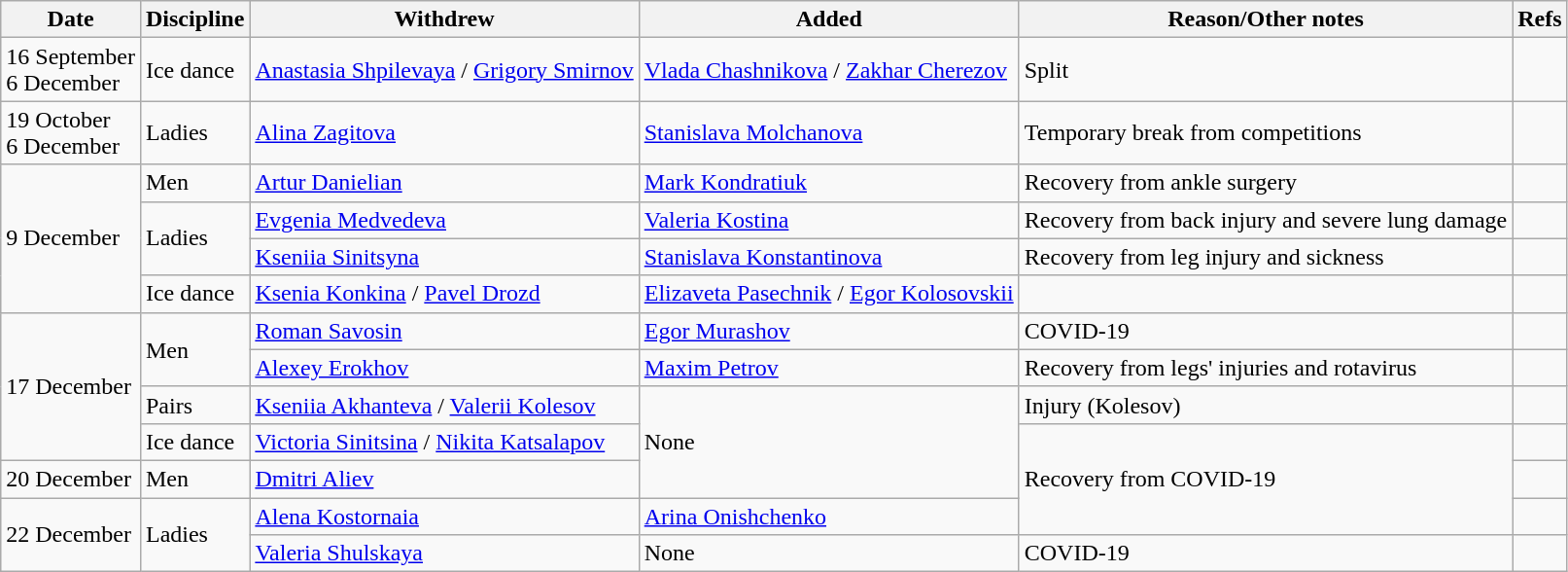<table class="wikitable sortable">
<tr>
<th>Date</th>
<th>Discipline</th>
<th>Withdrew</th>
<th>Added</th>
<th>Reason/Other notes</th>
<th>Refs</th>
</tr>
<tr>
<td>16 September<br>6 December</td>
<td>Ice dance</td>
<td><a href='#'>Anastasia Shpilevaya</a> / <a href='#'>Grigory Smirnov</a></td>
<td><a href='#'>Vlada Chashnikova</a> / <a href='#'>Zakhar Cherezov</a></td>
<td>Split</td>
<td></td>
</tr>
<tr>
<td>19 October<br>6 December</td>
<td>Ladies</td>
<td><a href='#'>Alina Zagitova</a></td>
<td><a href='#'>Stanislava Molchanova</a></td>
<td>Temporary break from competitions</td>
<td></td>
</tr>
<tr>
<td rowspan=4>9 December</td>
<td>Men</td>
<td><a href='#'>Artur Danielian</a></td>
<td><a href='#'>Mark Kondratiuk</a></td>
<td>Recovery from ankle surgery</td>
<td></td>
</tr>
<tr>
<td rowspan=2>Ladies</td>
<td><a href='#'>Evgenia Medvedeva</a></td>
<td><a href='#'>Valeria Kostina</a></td>
<td>Recovery from back injury and severe lung damage</td>
<td></td>
</tr>
<tr>
<td><a href='#'>Kseniia Sinitsyna</a></td>
<td><a href='#'>Stanislava Konstantinova</a></td>
<td>Recovery from leg injury and sickness</td>
<td></td>
</tr>
<tr>
<td>Ice dance</td>
<td><a href='#'>Ksenia Konkina</a> / <a href='#'>Pavel Drozd</a></td>
<td><a href='#'>Elizaveta Pasechnik</a> / <a href='#'>Egor Kolosovskii</a></td>
<td></td>
<td></td>
</tr>
<tr>
<td rowspan=4>17 December</td>
<td rowspan=2>Men</td>
<td><a href='#'>Roman Savosin</a></td>
<td><a href='#'>Egor Murashov</a></td>
<td>COVID-19</td>
<td></td>
</tr>
<tr>
<td><a href='#'>Alexey Erokhov</a></td>
<td><a href='#'>Maxim Petrov</a></td>
<td>Recovery from legs' injuries and rotavirus</td>
<td></td>
</tr>
<tr>
<td>Pairs</td>
<td><a href='#'>Kseniia Akhanteva</a> / <a href='#'>Valerii Kolesov</a></td>
<td rowspan=3>None</td>
<td>Injury (Kolesov)</td>
<td></td>
</tr>
<tr>
<td>Ice dance</td>
<td><a href='#'>Victoria Sinitsina</a> / <a href='#'>Nikita Katsalapov</a></td>
<td rowspan=3>Recovery from COVID-19</td>
<td></td>
</tr>
<tr>
<td>20 December</td>
<td>Men</td>
<td><a href='#'>Dmitri Aliev</a></td>
<td></td>
</tr>
<tr>
<td rowspan=2>22 December</td>
<td rowspan=2>Ladies</td>
<td><a href='#'>Alena Kostornaia</a></td>
<td><a href='#'>Arina Onishchenko</a></td>
<td></td>
</tr>
<tr>
<td><a href='#'>Valeria Shulskaya</a></td>
<td>None</td>
<td>COVID-19</td>
<td></td>
</tr>
</table>
